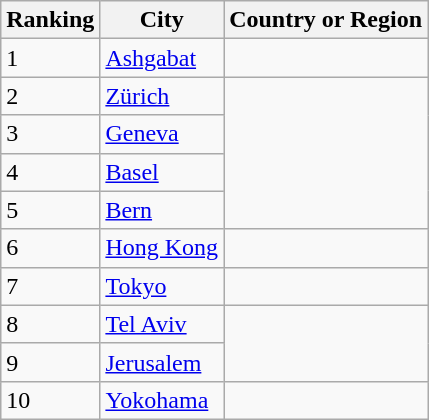<table class="wikitable sortable">
<tr>
<th scope="col">Ranking</th>
<th scope="col">City</th>
<th scope="col">Country or Region</th>
</tr>
<tr>
<td>1</td>
<td><a href='#'>Ashgabat</a></td>
<td></td>
</tr>
<tr>
<td>2</td>
<td><a href='#'>Zürich</a></td>
<td rowspan="4"></td>
</tr>
<tr>
<td>3</td>
<td><a href='#'>Geneva</a></td>
</tr>
<tr>
<td>4</td>
<td><a href='#'>Basel</a></td>
</tr>
<tr>
<td>5</td>
<td><a href='#'>Bern</a></td>
</tr>
<tr>
<td>6</td>
<td><a href='#'>Hong Kong</a></td>
<td></td>
</tr>
<tr>
<td>7</td>
<td><a href='#'>Tokyo</a></td>
<td></td>
</tr>
<tr>
<td>8</td>
<td><a href='#'>Tel Aviv</a></td>
<td rowspan="2"></td>
</tr>
<tr>
<td>9</td>
<td><a href='#'>Jerusalem</a></td>
</tr>
<tr>
<td>10</td>
<td><a href='#'>Yokohama</a></td>
<td></td>
</tr>
</table>
